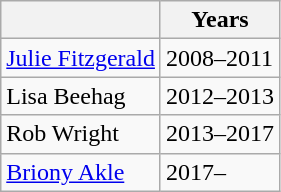<table class="wikitable collapsible">
<tr>
<th></th>
<th>Years</th>
</tr>
<tr>
<td><a href='#'>Julie Fitzgerald</a></td>
<td>2008–2011</td>
</tr>
<tr>
<td>Lisa Beehag </td>
<td>2012–2013</td>
</tr>
<tr>
<td>Rob Wright </td>
<td>2013–2017</td>
</tr>
<tr>
<td><a href='#'>Briony Akle</a></td>
<td>2017–</td>
</tr>
</table>
